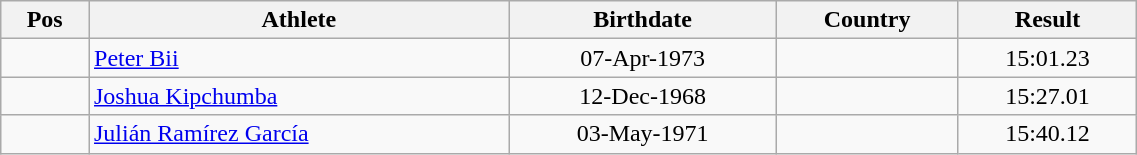<table class="wikitable"  style="text-align:center; width:60%;">
<tr>
<th>Pos</th>
<th>Athlete</th>
<th>Birthdate</th>
<th>Country</th>
<th>Result</th>
</tr>
<tr>
<td align=center></td>
<td align=left><a href='#'>Peter Bii</a></td>
<td>07-Apr-1973</td>
<td align=left></td>
<td>15:01.23</td>
</tr>
<tr>
<td align=center></td>
<td align=left><a href='#'>Joshua Kipchumba</a></td>
<td>12-Dec-1968</td>
<td align=left></td>
<td>15:27.01</td>
</tr>
<tr>
<td align=center></td>
<td align=left><a href='#'>Julián Ramírez García</a></td>
<td>03-May-1971</td>
<td align=left></td>
<td>15:40.12</td>
</tr>
</table>
